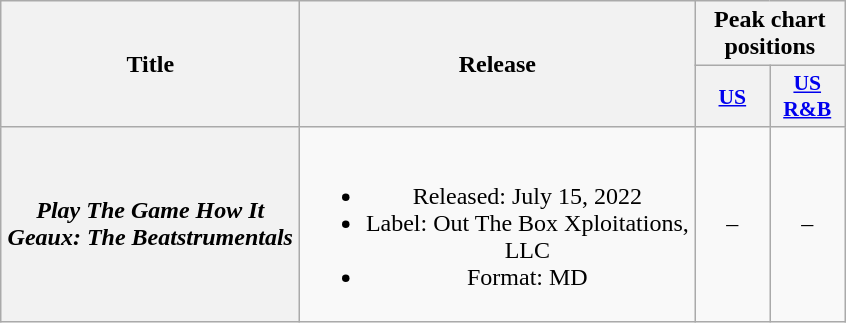<table class="wikitable plainrowheaders" style="text-align:center;">
<tr>
<th scope="col" rowspan="2" style="width:12em;">Title</th>
<th scope="col" rowspan="2" style="width:16em;">Release</th>
<th scope="col" colspan="2">Peak chart positions</th>
</tr>
<tr>
<th scope="col" style="width:3em;font-size:90%;"><a href='#'>US</a></th>
<th scope="col" style="width:3em;font-size:90%;"><a href='#'>US<br>R&B</a></th>
</tr>
<tr>
<th scope="row"><em>Play The Game How It Geaux: The Beatstrumentals</em> </th>
<td><br><ul><li>Released: July 15, 2022</li><li>Label: Out The Box Xploitations, LLC</li><li>Format: MD</li></ul></td>
<td>–</td>
<td>–</td>
</tr>
</table>
